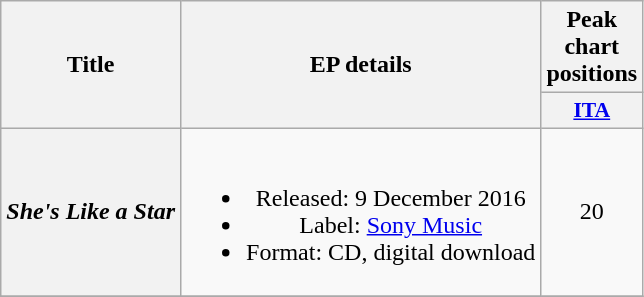<table class="wikitable plainrowheaders" style="text-align:center;">
<tr>
<th scope="col" rowspan="2">Title</th>
<th scope="col" rowspan="2">EP details</th>
<th scope="col" colspan="1">Peak chart positions</th>
</tr>
<tr>
<th scope="col" style="width:3em;font-size:90%;"><a href='#'>ITA</a><br></th>
</tr>
<tr>
<th scope="row"><em>She's Like a Star</em></th>
<td><br><ul><li>Released: 9 December 2016</li><li>Label: <a href='#'>Sony Music</a></li><li>Format: CD, digital download</li></ul></td>
<td>20</td>
</tr>
<tr>
</tr>
</table>
